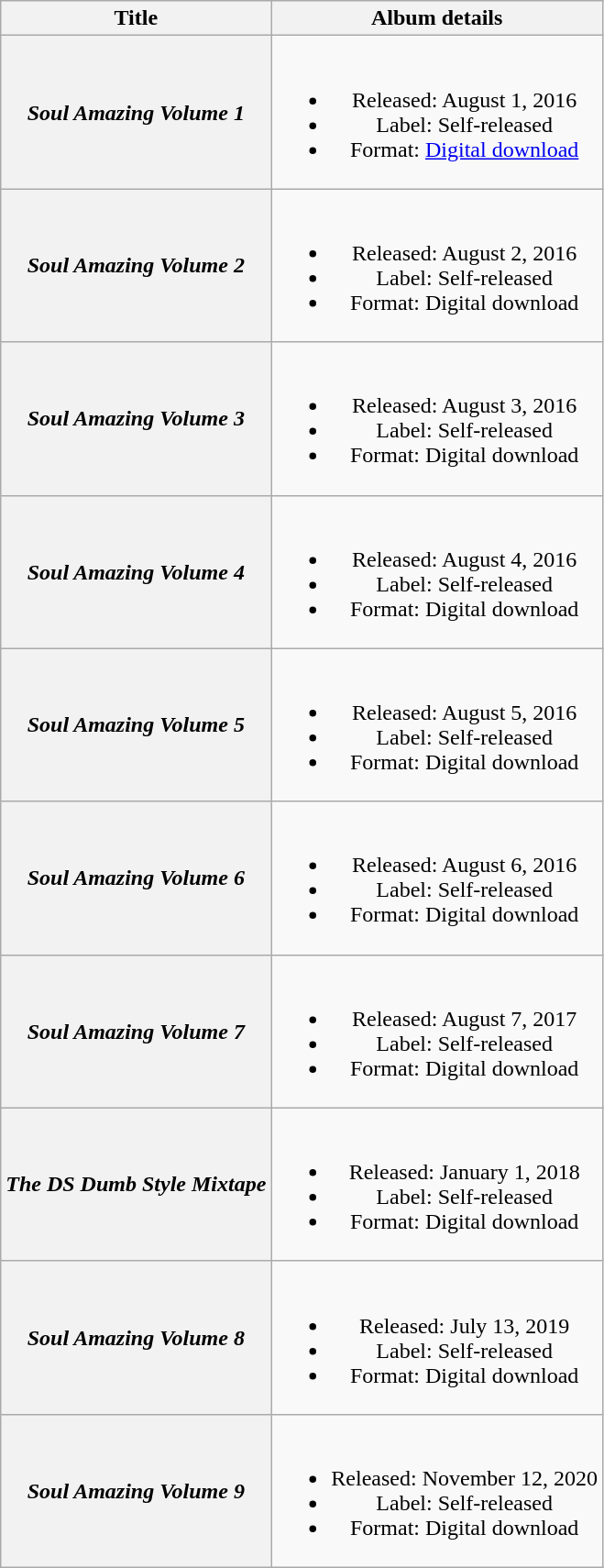<table class="wikitable plainrowheaders" style="text-align:center;">
<tr>
<th scope="col">Title</th>
<th scope="col">Album details</th>
</tr>
<tr>
<th scope="row"><em>Soul Amazing Volume 1</em> </th>
<td><br><ul><li>Released: August 1, 2016</li><li>Label: Self-released</li><li>Format: <a href='#'>Digital download</a></li></ul></td>
</tr>
<tr>
<th scope="row"><em>Soul Amazing Volume 2</em> </th>
<td><br><ul><li>Released: August 2, 2016</li><li>Label: Self-released</li><li>Format: Digital download</li></ul></td>
</tr>
<tr>
<th scope="row"><em>Soul Amazing Volume 3</em> </th>
<td><br><ul><li>Released: August 3, 2016</li><li>Label: Self-released</li><li>Format: Digital download</li></ul></td>
</tr>
<tr>
<th scope="row"><em>Soul Amazing Volume 4</em> </th>
<td><br><ul><li>Released: August 4, 2016</li><li>Label: Self-released</li><li>Format: Digital download</li></ul></td>
</tr>
<tr>
<th scope="row"><em>Soul Amazing Volume 5</em> </th>
<td><br><ul><li>Released: August 5, 2016</li><li>Label: Self-released</li><li>Format: Digital download</li></ul></td>
</tr>
<tr>
<th scope="row"><em>Soul Amazing Volume 6</em> </th>
<td><br><ul><li>Released: August 6, 2016</li><li>Label: Self-released</li><li>Format: Digital download</li></ul></td>
</tr>
<tr>
<th scope="row"><em>Soul Amazing Volume 7</em> </th>
<td><br><ul><li>Released: August 7, 2017</li><li>Label: Self-released</li><li>Format: Digital download</li></ul></td>
</tr>
<tr>
<th scope="row"><em>The DS Dumb Style Mixtape</em> </th>
<td><br><ul><li>Released: January 1, 2018</li><li>Label: Self-released</li><li>Format: Digital download</li></ul></td>
</tr>
<tr>
<th scope="row"><em>Soul Amazing Volume 8</em> </th>
<td><br><ul><li>Released: July 13, 2019</li><li>Label: Self-released</li><li>Format: Digital download</li></ul></td>
</tr>
<tr>
<th scope="row"><em>Soul Amazing Volume 9</em> </th>
<td><br><ul><li>Released: November 12, 2020</li><li>Label: Self-released</li><li>Format: Digital download</li></ul></td>
</tr>
</table>
